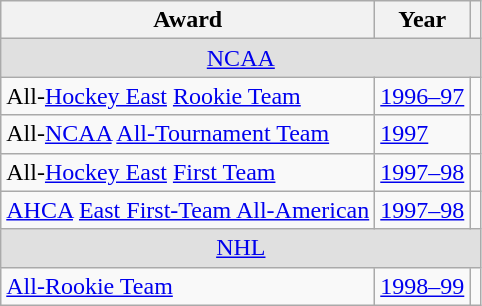<table class="wikitable">
<tr>
<th>Award</th>
<th>Year</th>
<th></th>
</tr>
<tr ALIGN="center" bgcolor="#e0e0e0">
<td colspan="3"><a href='#'>NCAA</a></td>
</tr>
<tr>
<td>All-<a href='#'>Hockey East</a> <a href='#'>Rookie Team</a></td>
<td><a href='#'>1996–97</a></td>
<td></td>
</tr>
<tr>
<td>All-<a href='#'>NCAA</a> <a href='#'>All-Tournament Team</a></td>
<td><a href='#'>1997</a></td>
<td></td>
</tr>
<tr>
<td>All-<a href='#'>Hockey East</a> <a href='#'>First Team</a></td>
<td><a href='#'>1997–98</a></td>
<td></td>
</tr>
<tr>
<td><a href='#'>AHCA</a> <a href='#'>East First-Team All-American</a></td>
<td><a href='#'>1997–98</a></td>
<td></td>
</tr>
<tr ALIGN="center" bgcolor="#e0e0e0">
<td colspan="3"><a href='#'>NHL</a></td>
</tr>
<tr>
<td><a href='#'>All-Rookie Team</a></td>
<td><a href='#'>1998–99</a></td>
<td></td>
</tr>
</table>
